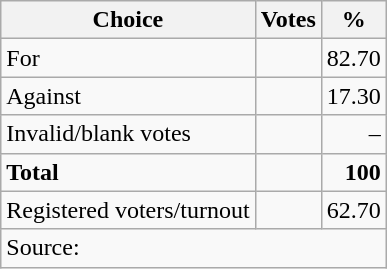<table class=wikitable style=text-align:right>
<tr>
<th>Choice</th>
<th>Votes</th>
<th>%</th>
</tr>
<tr>
<td align=left>For</td>
<td></td>
<td>82.70</td>
</tr>
<tr>
<td align=left>Against</td>
<td></td>
<td>17.30</td>
</tr>
<tr>
<td align=left>Invalid/blank votes</td>
<td></td>
<td>–</td>
</tr>
<tr>
<td align=left><strong>Total</strong></td>
<td></td>
<td><strong>100</strong></td>
</tr>
<tr>
<td align=left>Registered voters/turnout</td>
<td></td>
<td>62.70</td>
</tr>
<tr>
<td align=left colspan=4>Source: </td>
</tr>
</table>
